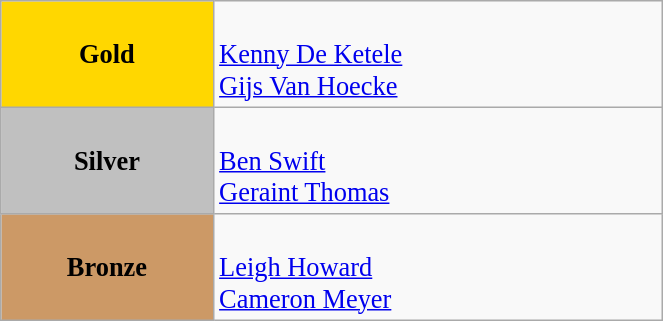<table class="wikitable" style=" text-align:center; font-size:110%;" width="35%">
<tr>
<td rowspan="1" bgcolor="gold"><strong>Gold</strong></td>
<td align=left><br><a href='#'>Kenny De Ketele</a><br><a href='#'>Gijs Van Hoecke</a></td>
</tr>
<tr>
<td rowspan="1" bgcolor="silver"><strong>Silver</strong></td>
<td align=left><br><a href='#'>Ben Swift</a><br><a href='#'>Geraint Thomas</a></td>
</tr>
<tr>
<td rowspan="1" bgcolor="#cc9966"><strong>Bronze</strong></td>
<td align=left><br><a href='#'>Leigh Howard</a><br><a href='#'>Cameron Meyer</a></td>
</tr>
</table>
